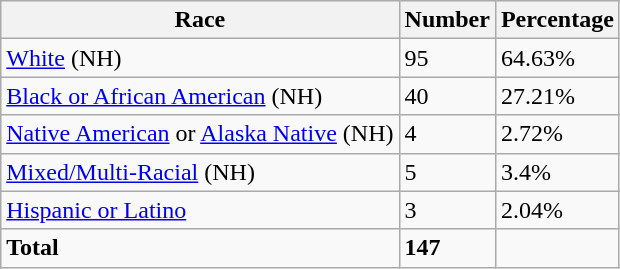<table class="wikitable">
<tr>
<th>Race</th>
<th>Number</th>
<th>Percentage</th>
</tr>
<tr>
<td><a href='#'>White</a> (NH)</td>
<td>95</td>
<td>64.63%</td>
</tr>
<tr>
<td><a href='#'>Black or African American</a> (NH)</td>
<td>40</td>
<td>27.21%</td>
</tr>
<tr>
<td><a href='#'>Native American</a> or <a href='#'>Alaska Native</a> (NH)</td>
<td>4</td>
<td>2.72%</td>
</tr>
<tr>
<td><a href='#'>Mixed/Multi-Racial</a> (NH)</td>
<td>5</td>
<td>3.4%</td>
</tr>
<tr>
<td><a href='#'>Hispanic or Latino</a></td>
<td>3</td>
<td>2.04%</td>
</tr>
<tr>
<td><strong>Total</strong></td>
<td><strong>147</strong></td>
<td></td>
</tr>
</table>
